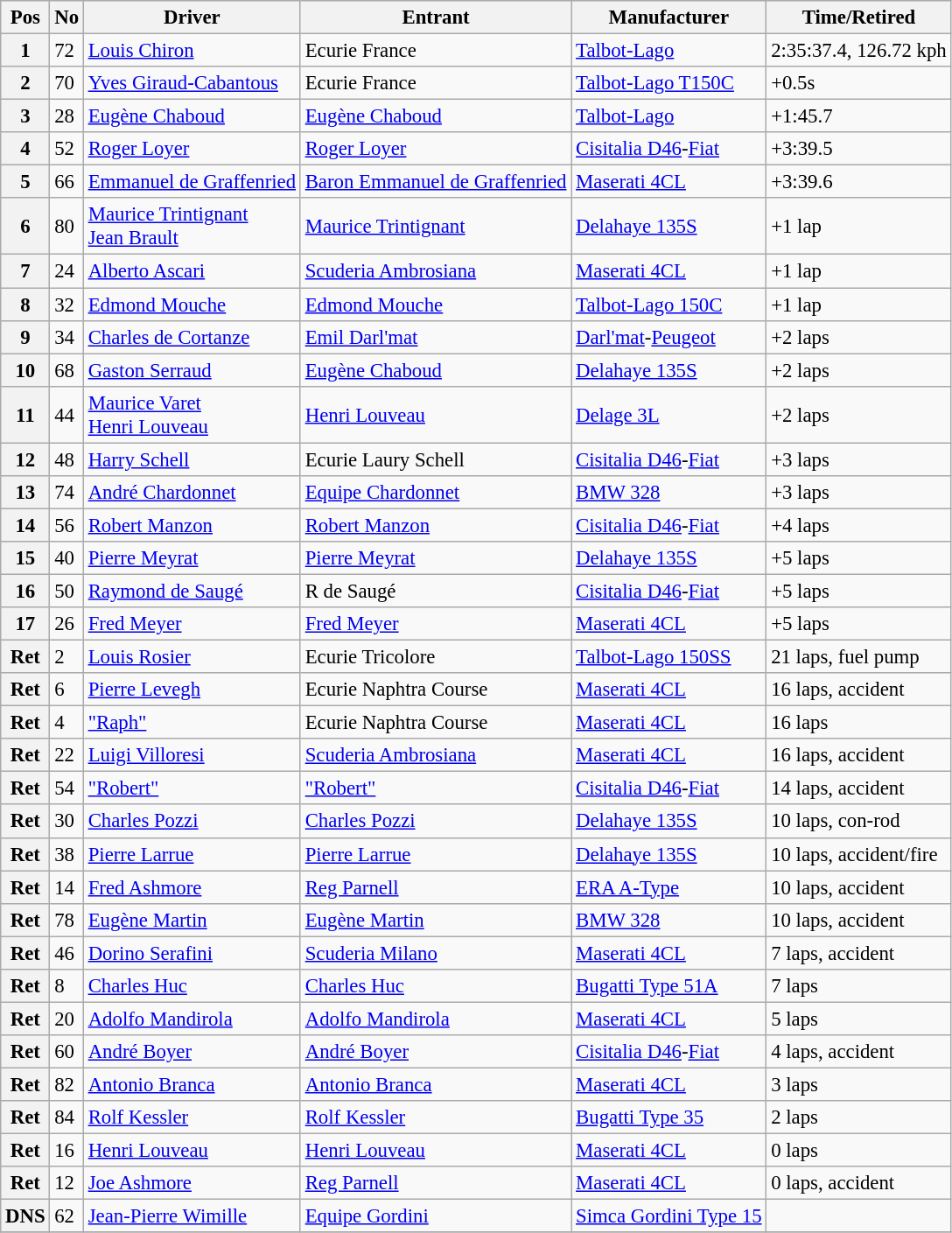<table class="wikitable sortable" style="font-size: 95%;">
<tr>
<th>Pos</th>
<th>No</th>
<th>Driver</th>
<th>Entrant</th>
<th>Manufacturer</th>
<th>Time/Retired</th>
</tr>
<tr>
<th>1</th>
<td>72</td>
<td> <a href='#'>Louis Chiron</a></td>
<td>Ecurie France</td>
<td><a href='#'>Talbot-Lago</a></td>
<td>2:35:37.4, 126.72 kph</td>
</tr>
<tr>
<th>2</th>
<td>70</td>
<td> <a href='#'>Yves Giraud-Cabantous</a></td>
<td>Ecurie France</td>
<td><a href='#'>Talbot-Lago T150C</a></td>
<td>+0.5s</td>
</tr>
<tr>
<th>3</th>
<td>28</td>
<td> <a href='#'>Eugène Chaboud</a></td>
<td><a href='#'>Eugène Chaboud</a></td>
<td><a href='#'>Talbot-Lago</a></td>
<td>+1:45.7</td>
</tr>
<tr>
<th>4</th>
<td>52</td>
<td> <a href='#'>Roger Loyer</a></td>
<td><a href='#'>Roger Loyer</a></td>
<td><a href='#'>Cisitalia D46</a>-<a href='#'>Fiat</a></td>
<td>+3:39.5</td>
</tr>
<tr>
<th>5</th>
<td>66</td>
<td> <a href='#'>Emmanuel de Graffenried</a></td>
<td><a href='#'>Baron Emmanuel de Graffenried</a></td>
<td><a href='#'>Maserati 4CL</a></td>
<td>+3:39.6</td>
</tr>
<tr>
<th>6</th>
<td>80</td>
<td> <a href='#'>Maurice Trintignant</a><br> <a href='#'>Jean Brault</a></td>
<td><a href='#'>Maurice Trintignant</a></td>
<td><a href='#'>Delahaye 135S</a></td>
<td>+1 lap</td>
</tr>
<tr>
<th>7</th>
<td>24</td>
<td> <a href='#'>Alberto Ascari</a></td>
<td><a href='#'>Scuderia Ambrosiana</a></td>
<td><a href='#'>Maserati 4CL</a></td>
<td>+1 lap</td>
</tr>
<tr>
<th>8</th>
<td>32</td>
<td> <a href='#'>Edmond Mouche</a></td>
<td><a href='#'>Edmond Mouche</a></td>
<td><a href='#'>Talbot-Lago 150C</a></td>
<td>+1 lap</td>
</tr>
<tr>
<th>9</th>
<td>34</td>
<td> <a href='#'>Charles de Cortanze</a></td>
<td><a href='#'>Emil Darl'mat</a></td>
<td><a href='#'>Darl'mat</a>-<a href='#'>Peugeot</a></td>
<td>+2 laps</td>
</tr>
<tr>
<th>10</th>
<td>68</td>
<td> <a href='#'>Gaston Serraud</a></td>
<td><a href='#'>Eugène Chaboud</a></td>
<td><a href='#'>Delahaye 135S</a></td>
<td>+2 laps</td>
</tr>
<tr>
<th>11</th>
<td>44</td>
<td> <a href='#'>Maurice Varet</a><br> <a href='#'>Henri Louveau</a></td>
<td><a href='#'>Henri Louveau</a></td>
<td><a href='#'>Delage 3L</a></td>
<td>+2 laps</td>
</tr>
<tr>
<th>12</th>
<td>48</td>
<td> <a href='#'>Harry Schell</a></td>
<td>Ecurie Laury Schell</td>
<td><a href='#'>Cisitalia D46</a>-<a href='#'>Fiat</a></td>
<td>+3 laps</td>
</tr>
<tr>
<th>13</th>
<td>74</td>
<td> <a href='#'>André Chardonnet</a></td>
<td><a href='#'>Equipe Chardonnet</a></td>
<td><a href='#'>BMW 328</a></td>
<td>+3 laps</td>
</tr>
<tr>
<th>14</th>
<td>56</td>
<td> <a href='#'>Robert Manzon</a></td>
<td><a href='#'>Robert Manzon</a></td>
<td><a href='#'>Cisitalia D46</a>-<a href='#'>Fiat</a></td>
<td>+4 laps</td>
</tr>
<tr>
<th>15</th>
<td>40</td>
<td> <a href='#'>Pierre Meyrat</a></td>
<td><a href='#'>Pierre Meyrat</a></td>
<td><a href='#'>Delahaye 135S</a></td>
<td>+5 laps</td>
</tr>
<tr>
<th>16</th>
<td>50</td>
<td> <a href='#'>Raymond de Saugé</a></td>
<td>R de Saugé</td>
<td><a href='#'>Cisitalia D46</a>-<a href='#'>Fiat</a></td>
<td>+5 laps</td>
</tr>
<tr>
<th>17</th>
<td>26</td>
<td> <a href='#'>Fred Meyer</a></td>
<td><a href='#'>Fred Meyer</a></td>
<td><a href='#'>Maserati 4CL</a></td>
<td>+5 laps</td>
</tr>
<tr>
<th>Ret</th>
<td>2</td>
<td> <a href='#'>Louis Rosier</a></td>
<td>Ecurie Tricolore</td>
<td><a href='#'>Talbot-Lago 150SS</a></td>
<td>21 laps, fuel pump</td>
</tr>
<tr>
<th>Ret</th>
<td>6</td>
<td> <a href='#'>Pierre Levegh</a></td>
<td>Ecurie Naphtra Course</td>
<td><a href='#'>Maserati 4CL</a></td>
<td>16 laps, accident</td>
</tr>
<tr>
<th>Ret</th>
<td>4</td>
<td> <a href='#'>"Raph"</a></td>
<td>Ecurie Naphtra Course</td>
<td><a href='#'>Maserati 4CL</a></td>
<td>16 laps</td>
</tr>
<tr>
<th>Ret</th>
<td>22</td>
<td> <a href='#'>Luigi Villoresi</a></td>
<td><a href='#'>Scuderia Ambrosiana</a></td>
<td><a href='#'>Maserati 4CL</a></td>
<td>16 laps, accident</td>
</tr>
<tr>
<th>Ret</th>
<td>54</td>
<td> <a href='#'>"Robert"</a></td>
<td><a href='#'>"Robert"</a></td>
<td><a href='#'>Cisitalia D46</a>-<a href='#'>Fiat</a></td>
<td>14 laps, accident</td>
</tr>
<tr>
<th>Ret</th>
<td>30</td>
<td> <a href='#'>Charles Pozzi</a></td>
<td><a href='#'>Charles Pozzi</a></td>
<td><a href='#'>Delahaye 135S</a></td>
<td>10 laps, con-rod</td>
</tr>
<tr>
<th>Ret</th>
<td>38</td>
<td> <a href='#'>Pierre Larrue</a></td>
<td><a href='#'>Pierre Larrue</a></td>
<td><a href='#'>Delahaye 135S</a></td>
<td>10 laps, accident/fire</td>
</tr>
<tr>
<th>Ret</th>
<td>14</td>
<td> <a href='#'>Fred Ashmore</a></td>
<td><a href='#'>Reg Parnell</a></td>
<td><a href='#'>ERA A-Type</a></td>
<td>10 laps, accident</td>
</tr>
<tr>
<th>Ret</th>
<td>78</td>
<td> <a href='#'>Eugène Martin</a></td>
<td><a href='#'>Eugène Martin</a></td>
<td><a href='#'>BMW 328</a></td>
<td>10 laps, accident</td>
</tr>
<tr>
<th>Ret</th>
<td>46</td>
<td> <a href='#'>Dorino Serafini</a></td>
<td><a href='#'>Scuderia Milano</a></td>
<td><a href='#'>Maserati 4CL</a></td>
<td>7 laps, accident</td>
</tr>
<tr>
<th>Ret</th>
<td>8</td>
<td> <a href='#'>Charles Huc</a></td>
<td><a href='#'>Charles Huc</a></td>
<td><a href='#'>Bugatti Type 51A</a></td>
<td>7 laps</td>
</tr>
<tr>
<th>Ret</th>
<td>20</td>
<td> <a href='#'>Adolfo Mandirola</a></td>
<td><a href='#'>Adolfo Mandirola</a></td>
<td><a href='#'>Maserati 4CL</a></td>
<td>5 laps</td>
</tr>
<tr>
<th>Ret</th>
<td>60</td>
<td> <a href='#'>André Boyer</a></td>
<td><a href='#'>André Boyer</a></td>
<td><a href='#'>Cisitalia D46</a>-<a href='#'>Fiat</a></td>
<td>4 laps, accident</td>
</tr>
<tr>
<th>Ret</th>
<td>82</td>
<td> <a href='#'>Antonio Branca</a></td>
<td><a href='#'>Antonio Branca</a></td>
<td><a href='#'>Maserati 4CL</a></td>
<td>3 laps</td>
</tr>
<tr>
<th>Ret</th>
<td>84</td>
<td> <a href='#'>Rolf Kessler</a></td>
<td><a href='#'>Rolf Kessler</a></td>
<td><a href='#'>Bugatti Type 35</a></td>
<td>2 laps</td>
</tr>
<tr>
<th>Ret</th>
<td>16</td>
<td> <a href='#'>Henri Louveau</a></td>
<td><a href='#'>Henri Louveau</a></td>
<td><a href='#'>Maserati 4CL</a></td>
<td>0 laps</td>
</tr>
<tr>
<th>Ret</th>
<td>12</td>
<td> <a href='#'>Joe Ashmore</a></td>
<td><a href='#'>Reg Parnell</a></td>
<td><a href='#'>Maserati 4CL</a></td>
<td>0 laps, accident</td>
</tr>
<tr>
<th>DNS</th>
<td>62</td>
<td> <a href='#'>Jean-Pierre Wimille</a></td>
<td><a href='#'>Equipe Gordini</a></td>
<td><a href='#'>Simca Gordini Type 15</a></td>
<td></td>
</tr>
<tr>
</tr>
</table>
